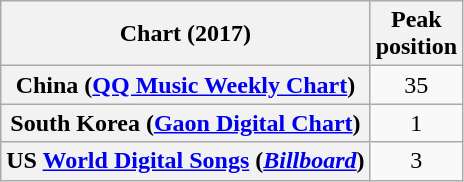<table class="wikitable plainrowheaders">
<tr>
<th>Chart (2017)</th>
<th>Peak<br>position</th>
</tr>
<tr>
<th scope="row">China (<a href='#'>QQ Music Weekly Chart</a>)</th>
<td align="center">35</td>
</tr>
<tr>
<th scope="row">South Korea (<a href='#'>Gaon Digital Chart</a>)</th>
<td align="center">1</td>
</tr>
<tr>
<th scope="row">US <a href='#'>World Digital Songs</a> (<em><a href='#'>Billboard</a></em>)</th>
<td align="center">3</td>
</tr>
</table>
